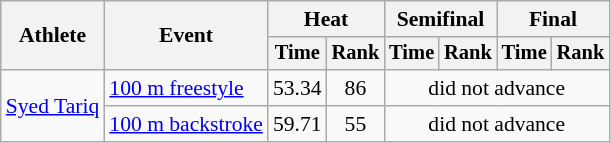<table class="wikitable" style="text-align:center; font-size:90%">
<tr>
<th rowspan="2">Athlete</th>
<th rowspan="2">Event</th>
<th colspan="2">Heat</th>
<th colspan="2">Semifinal</th>
<th colspan="2">Final</th>
</tr>
<tr style="font-size:95%">
<th>Time</th>
<th>Rank</th>
<th>Time</th>
<th>Rank</th>
<th>Time</th>
<th>Rank</th>
</tr>
<tr>
<td align=left rowspan=2><a href='#'>Syed Tariq</a></td>
<td align=left><a href='#'>100 m freestyle</a></td>
<td>53.34</td>
<td>86</td>
<td colspan=4>did not advance</td>
</tr>
<tr>
<td align=left><a href='#'>100 m backstroke</a></td>
<td>59.71</td>
<td>55</td>
<td colspan=4>did not advance</td>
</tr>
</table>
